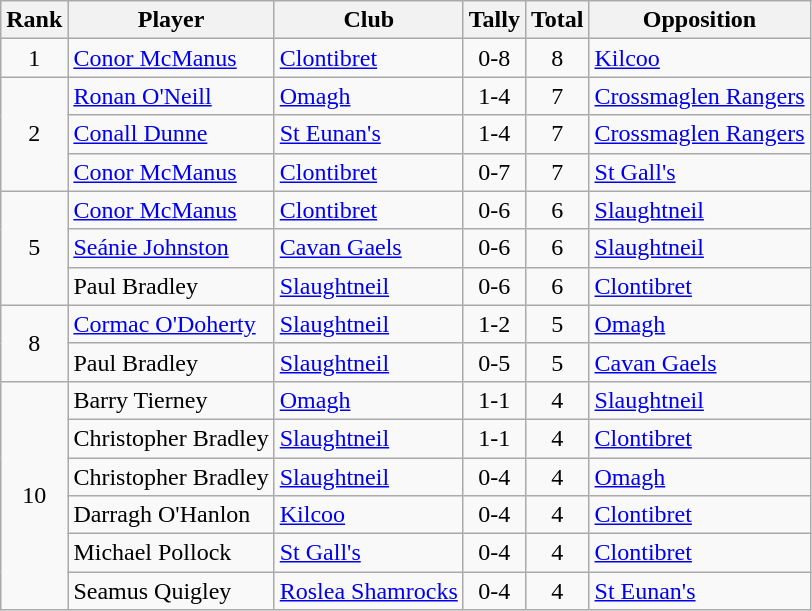<table class="wikitable">
<tr>
<th>Rank</th>
<th>Player</th>
<th>Club</th>
<th>Tally</th>
<th>Total</th>
<th>Opposition</th>
</tr>
<tr>
<td rowspan="1" style="text-align:center;">1</td>
<td><a href='#'>Conor McManus</a></td>
<td><a href='#'>Clontibret</a></td>
<td align=center>0-8</td>
<td align=center>8</td>
<td><a href='#'>Kilcoo</a></td>
</tr>
<tr>
<td rowspan="3" style="text-align:center;">2</td>
<td><a href='#'>Ronan O'Neill</a></td>
<td><a href='#'>Omagh</a></td>
<td align=center>1-4</td>
<td align=center>7</td>
<td><a href='#'>Crossmaglen Rangers</a></td>
</tr>
<tr>
<td><a href='#'>Conall Dunne</a></td>
<td><a href='#'>St Eunan's</a></td>
<td align=center>1-4</td>
<td align=center>7</td>
<td><a href='#'>Crossmaglen Rangers</a></td>
</tr>
<tr>
<td><a href='#'>Conor McManus</a></td>
<td><a href='#'>Clontibret</a></td>
<td align=center>0-7</td>
<td align=center>7</td>
<td><a href='#'>St Gall's</a></td>
</tr>
<tr>
<td rowspan="3" style="text-align:center;">5</td>
<td><a href='#'>Conor McManus</a></td>
<td><a href='#'>Clontibret</a></td>
<td align=center>0-6</td>
<td align=center>6</td>
<td><a href='#'>Slaughtneil</a></td>
</tr>
<tr>
<td><a href='#'>Seánie Johnston</a></td>
<td><a href='#'>Cavan Gaels</a></td>
<td align=center>0-6</td>
<td align=center>6</td>
<td><a href='#'>Slaughtneil</a></td>
</tr>
<tr>
<td>Paul Bradley</td>
<td><a href='#'>Slaughtneil</a></td>
<td align=center>0-6</td>
<td align=center>6</td>
<td><a href='#'>Clontibret</a></td>
</tr>
<tr>
<td rowspan="2" style="text-align:center;">8</td>
<td><a href='#'>Cormac O'Doherty</a></td>
<td><a href='#'>Slaughtneil</a></td>
<td align=center>1-2</td>
<td align=center>5</td>
<td><a href='#'>Omagh</a></td>
</tr>
<tr>
<td>Paul Bradley</td>
<td><a href='#'>Slaughtneil</a></td>
<td align=center>0-5</td>
<td align=center>5</td>
<td><a href='#'>Cavan Gaels</a></td>
</tr>
<tr>
<td rowspan="6" style="text-align:center;">10</td>
<td>Barry Tierney</td>
<td><a href='#'>Omagh</a></td>
<td align=center>1-1</td>
<td align=center>4</td>
<td><a href='#'>Slaughtneil</a></td>
</tr>
<tr>
<td>Christopher Bradley</td>
<td><a href='#'>Slaughtneil</a></td>
<td align=center>1-1</td>
<td align=center>4</td>
<td><a href='#'>Clontibret</a></td>
</tr>
<tr>
<td>Christopher Bradley</td>
<td><a href='#'>Slaughtneil</a></td>
<td align=center>0-4</td>
<td align=center>4</td>
<td><a href='#'>Omagh</a></td>
</tr>
<tr>
<td>Darragh O'Hanlon</td>
<td><a href='#'>Kilcoo</a></td>
<td align=center>0-4</td>
<td align=center>4</td>
<td><a href='#'>Clontibret</a></td>
</tr>
<tr>
<td>Michael Pollock</td>
<td><a href='#'>St Gall's</a></td>
<td align=center>0-4</td>
<td align=center>4</td>
<td><a href='#'>Clontibret</a></td>
</tr>
<tr>
<td>Seamus Quigley</td>
<td><a href='#'>Roslea Shamrocks</a></td>
<td align=center>0-4</td>
<td align=center>4</td>
<td><a href='#'>St Eunan's</a></td>
</tr>
</table>
